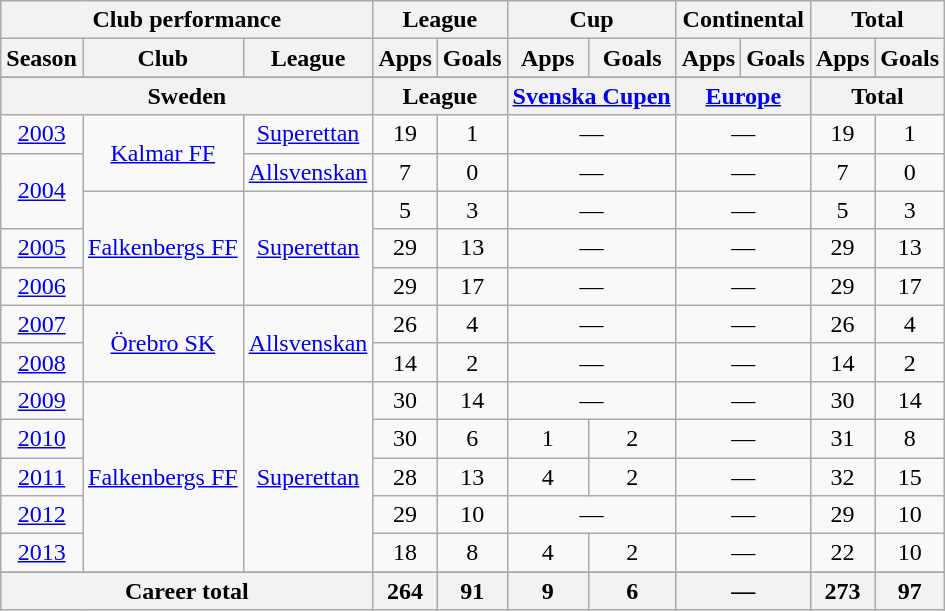<table class="wikitable" style="text-align:center">
<tr>
<th colspan=3>Club performance</th>
<th colspan=2>League</th>
<th colspan=2>Cup</th>
<th colspan=2>Continental</th>
<th colspan=2>Total</th>
</tr>
<tr>
<th>Season</th>
<th>Club</th>
<th>League</th>
<th>Apps</th>
<th>Goals</th>
<th>Apps</th>
<th>Goals</th>
<th>Apps</th>
<th>Goals</th>
<th>Apps</th>
<th>Goals</th>
</tr>
<tr>
</tr>
<tr>
<th colspan=3>Sweden</th>
<th colspan=2>League</th>
<th colspan=2><a href='#'>Svenska Cupen</a></th>
<th colspan=2><a href='#'>Europe</a></th>
<th colspan=2>Total</th>
</tr>
<tr>
<td><a href='#'>2003</a></td>
<td rowspan="2"><a href='#'>Kalmar FF</a></td>
<td><a href='#'>Superettan</a></td>
<td>19</td>
<td>1</td>
<td colspan="2">—</td>
<td colspan="2">—</td>
<td>19</td>
<td>1</td>
</tr>
<tr>
<td rowspan="2"><a href='#'>2004</a></td>
<td><a href='#'>Allsvenskan</a></td>
<td>7</td>
<td>0</td>
<td colspan="2">—</td>
<td colspan="2">—</td>
<td>7</td>
<td>0</td>
</tr>
<tr>
<td rowspan="3"><a href='#'>Falkenbergs FF</a></td>
<td rowspan="3"><a href='#'>Superettan</a></td>
<td>5</td>
<td>3</td>
<td colspan="2">—</td>
<td colspan="2">—</td>
<td>5</td>
<td>3</td>
</tr>
<tr>
<td><a href='#'>2005</a></td>
<td>29</td>
<td>13</td>
<td colspan="2">—</td>
<td colspan="2">—</td>
<td>29</td>
<td>13</td>
</tr>
<tr>
<td><a href='#'>2006</a></td>
<td>29</td>
<td>17</td>
<td colspan="2">—</td>
<td colspan="2">—</td>
<td>29</td>
<td>17</td>
</tr>
<tr>
<td><a href='#'>2007</a></td>
<td rowspan="2"><a href='#'>Örebro SK</a></td>
<td rowspan="2"><a href='#'>Allsvenskan</a></td>
<td>26</td>
<td>4</td>
<td colspan="2">—</td>
<td colspan="2">—</td>
<td>26</td>
<td>4</td>
</tr>
<tr>
<td><a href='#'>2008</a></td>
<td>14</td>
<td>2</td>
<td colspan="2">—</td>
<td colspan="2">—</td>
<td>14</td>
<td>2</td>
</tr>
<tr>
<td><a href='#'>2009</a></td>
<td rowspan="5"><a href='#'>Falkenbergs FF</a></td>
<td rowspan="5"><a href='#'>Superettan</a></td>
<td>30</td>
<td>14</td>
<td colspan="2">—</td>
<td colspan="2">—</td>
<td>30</td>
<td>14</td>
</tr>
<tr>
<td><a href='#'>2010</a></td>
<td>30</td>
<td>6</td>
<td>1</td>
<td>2</td>
<td colspan="2">—</td>
<td>31</td>
<td>8</td>
</tr>
<tr>
<td><a href='#'>2011</a></td>
<td>28</td>
<td>13</td>
<td>4</td>
<td>2</td>
<td colspan="2">—</td>
<td>32</td>
<td>15</td>
</tr>
<tr>
<td><a href='#'>2012</a></td>
<td>29</td>
<td>10</td>
<td colspan="2">—</td>
<td colspan="2">—</td>
<td>29</td>
<td>10</td>
</tr>
<tr>
<td><a href='#'>2013</a></td>
<td>18</td>
<td>8</td>
<td>4</td>
<td>2</td>
<td colspan="2">—</td>
<td>22</td>
<td>10</td>
</tr>
<tr>
</tr>
<tr>
<th colspan=3>Career total</th>
<th>264</th>
<th>91</th>
<th>9</th>
<th>6</th>
<th colspan="2">—</th>
<th>273</th>
<th>97</th>
</tr>
</table>
